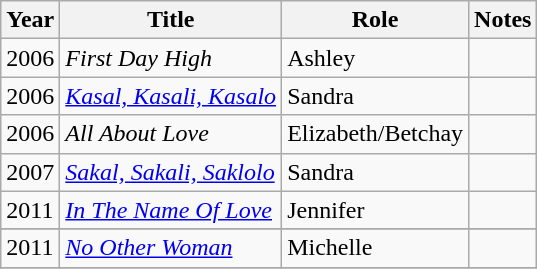<table class="wikitable sortable">
<tr>
<th>Year</th>
<th>Title</th>
<th>Role</th>
<th class="unsortable">Notes</th>
</tr>
<tr>
<td>2006</td>
<td><em>First Day High</em></td>
<td>Ashley</td>
<td></td>
</tr>
<tr>
<td>2006</td>
<td><em><a href='#'>Kasal, Kasali, Kasalo</a></em></td>
<td>Sandra</td>
<td></td>
</tr>
<tr>
<td>2006</td>
<td><em>All About Love</em></td>
<td>Elizabeth/Betchay</td>
<td></td>
</tr>
<tr>
<td>2007</td>
<td><em><a href='#'>Sakal, Sakali, Saklolo</a></em></td>
<td>Sandra</td>
<td></td>
</tr>
<tr>
<td>2011</td>
<td><em><a href='#'>In The Name Of Love</a></em></td>
<td>Jennifer</td>
<td></td>
</tr>
<tr>
</tr>
<tr>
<td>2011</td>
<td><em><a href='#'>No Other Woman</a></em></td>
<td>Michelle</td>
<td></td>
</tr>
<tr>
</tr>
</table>
